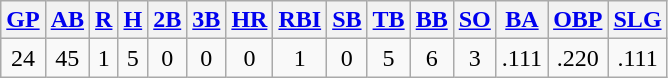<table class="wikitable">
<tr>
<th><a href='#'>GP</a></th>
<th><a href='#'>AB</a></th>
<th><a href='#'>R</a></th>
<th><a href='#'>H</a></th>
<th><a href='#'>2B</a></th>
<th><a href='#'>3B</a></th>
<th><a href='#'>HR</a></th>
<th><a href='#'>RBI</a></th>
<th><a href='#'>SB</a></th>
<th><a href='#'>TB</a></th>
<th><a href='#'>BB</a></th>
<th><a href='#'>SO</a></th>
<th><a href='#'>BA</a></th>
<th><a href='#'>OBP</a></th>
<th><a href='#'>SLG</a></th>
</tr>
<tr align = center>
<td>24</td>
<td>45</td>
<td>1</td>
<td>5</td>
<td>0</td>
<td>0</td>
<td>0</td>
<td>1</td>
<td>0</td>
<td>5</td>
<td>6</td>
<td>3</td>
<td>.111</td>
<td>.220</td>
<td>.111</td>
</tr>
</table>
